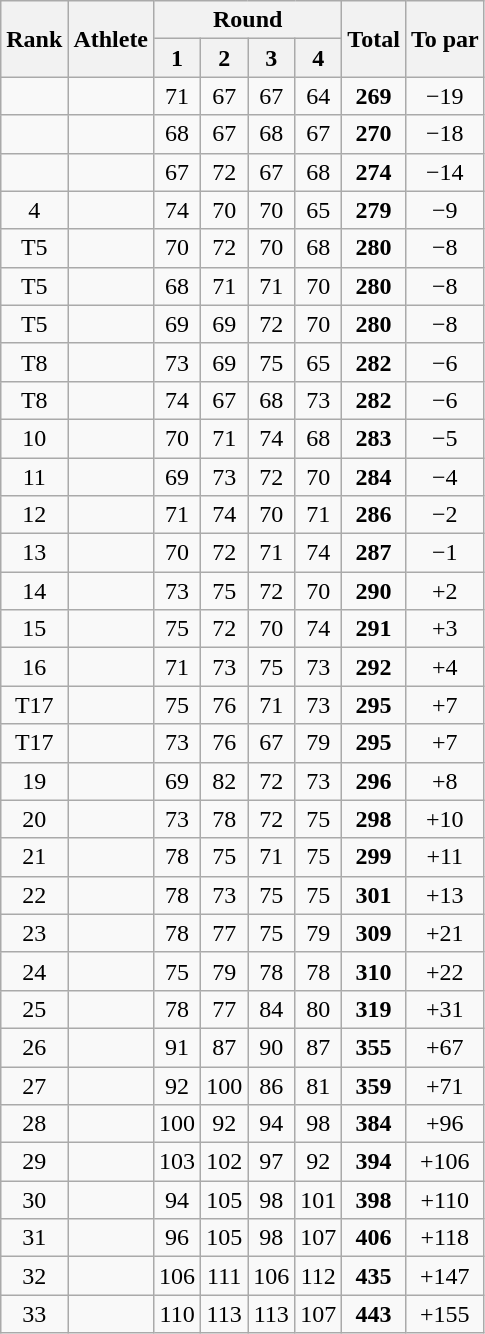<table class=wikitable style="text-align:center">
<tr>
<th rowspan="2">Rank</th>
<th rowspan="2">Athlete</th>
<th colspan="4">Round</th>
<th rowspan="2">Total</th>
<th rowspan="2">To par</th>
</tr>
<tr>
<th>1</th>
<th>2</th>
<th>3</th>
<th>4</th>
</tr>
<tr>
<td></td>
<td align=left></td>
<td>71</td>
<td>67</td>
<td>67</td>
<td>64</td>
<td><strong>269</strong></td>
<td>−19</td>
</tr>
<tr>
<td></td>
<td align=left></td>
<td>68</td>
<td>67</td>
<td>68</td>
<td>67</td>
<td><strong>270</strong></td>
<td>−18</td>
</tr>
<tr>
<td></td>
<td align=left></td>
<td>67</td>
<td>72</td>
<td>67</td>
<td>68</td>
<td><strong>274</strong></td>
<td>−14</td>
</tr>
<tr>
<td>4</td>
<td align=left></td>
<td>74</td>
<td>70</td>
<td>70</td>
<td>65</td>
<td><strong>279</strong></td>
<td>−9</td>
</tr>
<tr>
<td>T5</td>
<td align=left></td>
<td>70</td>
<td>72</td>
<td>70</td>
<td>68</td>
<td><strong>280</strong></td>
<td>−8</td>
</tr>
<tr>
<td>T5</td>
<td align=left></td>
<td>68</td>
<td>71</td>
<td>71</td>
<td>70</td>
<td><strong>280</strong></td>
<td>−8</td>
</tr>
<tr>
<td>T5</td>
<td align=left></td>
<td>69</td>
<td>69</td>
<td>72</td>
<td>70</td>
<td><strong>280</strong></td>
<td>−8</td>
</tr>
<tr>
<td>T8</td>
<td align=left></td>
<td>73</td>
<td>69</td>
<td>75</td>
<td>65</td>
<td><strong>282</strong></td>
<td>−6</td>
</tr>
<tr>
<td>T8</td>
<td align=left></td>
<td>74</td>
<td>67</td>
<td>68</td>
<td>73</td>
<td><strong>282</strong></td>
<td>−6</td>
</tr>
<tr>
<td>10</td>
<td align=left></td>
<td>70</td>
<td>71</td>
<td>74</td>
<td>68</td>
<td><strong>283</strong></td>
<td>−5</td>
</tr>
<tr>
<td>11</td>
<td align=left></td>
<td>69</td>
<td>73</td>
<td>72</td>
<td>70</td>
<td><strong>284</strong></td>
<td>−4</td>
</tr>
<tr>
<td>12</td>
<td align=left></td>
<td>71</td>
<td>74</td>
<td>70</td>
<td>71</td>
<td><strong>286</strong></td>
<td>−2</td>
</tr>
<tr>
<td>13</td>
<td align=left></td>
<td>70</td>
<td>72</td>
<td>71</td>
<td>74</td>
<td><strong>287</strong></td>
<td>−1</td>
</tr>
<tr>
<td>14</td>
<td align=left></td>
<td>73</td>
<td>75</td>
<td>72</td>
<td>70</td>
<td><strong>290</strong></td>
<td>+2</td>
</tr>
<tr>
<td>15</td>
<td align=left></td>
<td>75</td>
<td>72</td>
<td>70</td>
<td>74</td>
<td><strong>291</strong></td>
<td>+3</td>
</tr>
<tr>
<td>16</td>
<td align=left></td>
<td>71</td>
<td>73</td>
<td>75</td>
<td>73</td>
<td><strong>292</strong></td>
<td>+4</td>
</tr>
<tr>
<td>T17</td>
<td align=left></td>
<td>75</td>
<td>76</td>
<td>71</td>
<td>73</td>
<td><strong>295</strong></td>
<td>+7</td>
</tr>
<tr>
<td>T17</td>
<td align=left></td>
<td>73</td>
<td>76</td>
<td>67</td>
<td>79</td>
<td><strong>295</strong></td>
<td>+7</td>
</tr>
<tr>
<td>19</td>
<td align=left></td>
<td>69</td>
<td>82</td>
<td>72</td>
<td>73</td>
<td><strong>296</strong></td>
<td>+8</td>
</tr>
<tr>
<td>20</td>
<td align=left></td>
<td>73</td>
<td>78</td>
<td>72</td>
<td>75</td>
<td><strong>298</strong></td>
<td>+10</td>
</tr>
<tr>
<td>21</td>
<td align=left></td>
<td>78</td>
<td>75</td>
<td>71</td>
<td>75</td>
<td><strong>299</strong></td>
<td>+11</td>
</tr>
<tr>
<td>22</td>
<td align=left></td>
<td>78</td>
<td>73</td>
<td>75</td>
<td>75</td>
<td><strong>301</strong></td>
<td>+13</td>
</tr>
<tr>
<td>23</td>
<td align=left></td>
<td>78</td>
<td>77</td>
<td>75</td>
<td>79</td>
<td><strong>309</strong></td>
<td>+21</td>
</tr>
<tr>
<td>24</td>
<td align=left></td>
<td>75</td>
<td>79</td>
<td>78</td>
<td>78</td>
<td><strong>310</strong></td>
<td>+22</td>
</tr>
<tr>
<td>25</td>
<td align=left></td>
<td>78</td>
<td>77</td>
<td>84</td>
<td>80</td>
<td><strong>319</strong></td>
<td>+31</td>
</tr>
<tr>
<td>26</td>
<td align=left></td>
<td>91</td>
<td>87</td>
<td>90</td>
<td>87</td>
<td><strong>355</strong></td>
<td>+67</td>
</tr>
<tr>
<td>27</td>
<td align=left></td>
<td>92</td>
<td>100</td>
<td>86</td>
<td>81</td>
<td><strong>359</strong></td>
<td>+71</td>
</tr>
<tr>
<td>28</td>
<td align=left></td>
<td>100</td>
<td>92</td>
<td>94</td>
<td>98</td>
<td><strong>384</strong></td>
<td>+96</td>
</tr>
<tr>
<td>29</td>
<td align=left></td>
<td>103</td>
<td>102</td>
<td>97</td>
<td>92</td>
<td><strong>394</strong></td>
<td>+106</td>
</tr>
<tr>
<td>30</td>
<td align=left></td>
<td>94</td>
<td>105</td>
<td>98</td>
<td>101</td>
<td><strong>398</strong></td>
<td>+110</td>
</tr>
<tr>
<td>31</td>
<td align=left></td>
<td>96</td>
<td>105</td>
<td>98</td>
<td>107</td>
<td><strong>406</strong></td>
<td>+118</td>
</tr>
<tr>
<td>32</td>
<td align=left></td>
<td>106</td>
<td>111</td>
<td>106</td>
<td>112</td>
<td><strong>435</strong></td>
<td>+147</td>
</tr>
<tr>
<td>33</td>
<td align=left></td>
<td>110</td>
<td>113</td>
<td>113</td>
<td>107</td>
<td><strong>443</strong></td>
<td>+155</td>
</tr>
</table>
